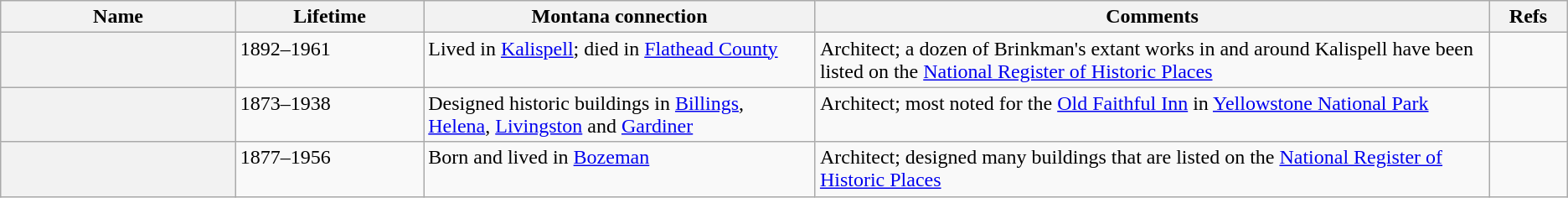<table class="sortable wikitable plainrowheaders">
<tr>
<th style="width:15%;" scope="col">Name</th>
<th style="width:12%;" scope="col">Lifetime</th>
<th class="unsortable" style="width:25%;" scope="col">Montana connection</th>
<th class="unsortable" style="width:43%;" scope="col">Comments</th>
<th class="unsortable" style="width:5%;" scope="col">Refs</th>
</tr>
<tr valign="top">
<th scope="row"></th>
<td>1892–1961</td>
<td>Lived in <a href='#'>Kalispell</a>; died in <a href='#'>Flathead County</a></td>
<td>Architect; a dozen of Brinkman's extant works in and around Kalispell have been listed on the <a href='#'>National Register of Historic Places</a></td>
<td style="text-align:center;"></td>
</tr>
<tr valign="top">
<th scope="row"></th>
<td>1873–1938</td>
<td>Designed historic buildings in <a href='#'>Billings</a>, <a href='#'>Helena</a>, <a href='#'>Livingston</a> and <a href='#'>Gardiner</a></td>
<td>Architect; most noted for the <a href='#'>Old Faithful Inn</a> in <a href='#'>Yellowstone National Park</a></td>
<td style="text-align:center;"></td>
</tr>
<tr valign="top">
<th scope="row"></th>
<td>1877–1956</td>
<td>Born and lived in <a href='#'>Bozeman</a></td>
<td>Architect; designed many buildings that are listed on the <a href='#'>National Register of Historic Places</a></td>
<td style="text-align:center;"></td>
</tr>
</table>
